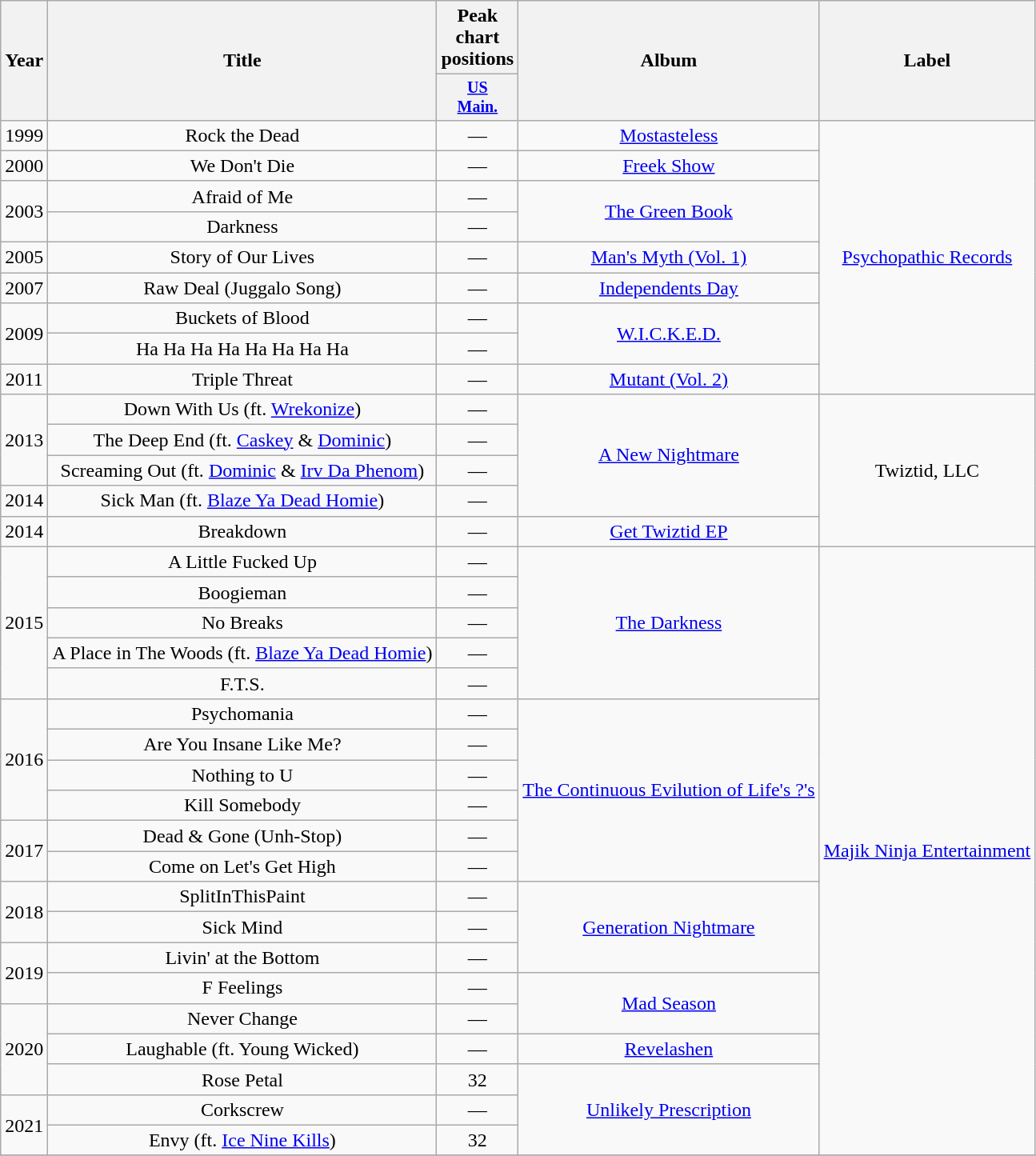<table class="wikitable plainrowheaders" style="text-align:center;">
<tr>
<th scope="col" rowspan="2">Year</th>
<th scope="col" rowspan="2">Title</th>
<th scope="col">Peak chart positions</th>
<th scope="col" rowspan="2">Album</th>
<th scope="col" rowspan="2">Label</th>
</tr>
<tr style="font-size:smaller">
<th style="width:30px;"><a href='#'>US<br>Main.</a><br></th>
</tr>
<tr>
<td>1999</td>
<td>Rock the Dead</td>
<td>—</td>
<td><a href='#'>Mostasteless</a></td>
<td rowspan="9"><a href='#'>Psychopathic Records</a></td>
</tr>
<tr>
<td>2000</td>
<td>We Don't Die</td>
<td>—</td>
<td><a href='#'>Freek Show</a></td>
</tr>
<tr>
<td rowspan="2">2003</td>
<td>Afraid of Me</td>
<td>—</td>
<td rowspan="2"><a href='#'>The Green Book</a></td>
</tr>
<tr>
<td>Darkness</td>
<td>—</td>
</tr>
<tr>
<td>2005</td>
<td>Story of Our Lives</td>
<td>—</td>
<td><a href='#'>Man's Myth (Vol. 1)</a></td>
</tr>
<tr>
<td>2007</td>
<td>Raw Deal (Juggalo Song)</td>
<td>—</td>
<td><a href='#'>Independents Day</a></td>
</tr>
<tr>
<td rowspan="2">2009</td>
<td>Buckets of Blood</td>
<td>—</td>
<td rowspan="2"><a href='#'>W.I.C.K.E.D.</a></td>
</tr>
<tr>
<td>Ha Ha Ha Ha Ha Ha Ha Ha</td>
<td>—</td>
</tr>
<tr>
<td>2011</td>
<td>Triple Threat</td>
<td>—</td>
<td><a href='#'>Mutant (Vol. 2)</a></td>
</tr>
<tr>
<td rowspan="3">2013</td>
<td>Down With Us (ft. <a href='#'>Wrekonize</a>)</td>
<td>—</td>
<td rowspan="4"><a href='#'>A New Nightmare</a></td>
<td rowspan="5">Twiztid, LLC</td>
</tr>
<tr>
<td>The Deep End (ft. <a href='#'>Caskey</a> & <a href='#'>Dominic</a>)</td>
<td>—</td>
</tr>
<tr>
<td>Screaming Out (ft. <a href='#'>Dominic</a> & <a href='#'>Irv Da Phenom</a>)</td>
<td>—</td>
</tr>
<tr>
<td>2014</td>
<td>Sick Man (ft. <a href='#'>Blaze Ya Dead Homie</a>)</td>
<td>—</td>
</tr>
<tr>
<td>2014</td>
<td>Breakdown</td>
<td>—</td>
<td><a href='#'>Get Twiztid EP</a></td>
</tr>
<tr>
<td rowspan="5">2015</td>
<td>A Little Fucked Up</td>
<td>—</td>
<td rowspan="5"><a href='#'>The Darkness</a></td>
<td rowspan="20"><a href='#'>Majik Ninja Entertainment</a></td>
</tr>
<tr>
<td>Boogieman</td>
<td>—</td>
</tr>
<tr>
<td>No Breaks</td>
<td>—</td>
</tr>
<tr>
<td>A Place in The Woods (ft. <a href='#'>Blaze Ya Dead Homie</a>)</td>
<td>—</td>
</tr>
<tr>
<td>F.T.S.</td>
<td>—</td>
</tr>
<tr>
<td rowspan="4">2016</td>
<td>Psychomania</td>
<td>—</td>
<td rowspan="6"><a href='#'>The Continuous Evilution of Life's ?'s</a></td>
</tr>
<tr>
<td>Are You Insane Like Me?</td>
<td>—</td>
</tr>
<tr>
<td>Nothing to U</td>
<td>—</td>
</tr>
<tr>
<td>Kill Somebody</td>
<td>—</td>
</tr>
<tr>
<td rowspan="2">2017</td>
<td>Dead & Gone (Unh-Stop)</td>
<td>—</td>
</tr>
<tr>
<td>Come on Let's Get High</td>
<td>—</td>
</tr>
<tr>
<td rowspan="2">2018</td>
<td>SplitInThisPaint</td>
<td>—</td>
<td rowspan="3"><a href='#'>Generation Nightmare</a></td>
</tr>
<tr>
<td>Sick Mind</td>
<td>—</td>
</tr>
<tr>
<td rowspan="2">2019</td>
<td>Livin' at the Bottom</td>
<td>—</td>
</tr>
<tr>
<td>F Feelings</td>
<td>—</td>
<td rowspan="2"><a href='#'>Mad Season</a></td>
</tr>
<tr>
<td rowspan="3">2020</td>
<td>Never Change</td>
<td>—</td>
</tr>
<tr>
<td>Laughable (ft. Young Wicked)</td>
<td>—</td>
<td><a href='#'>Revelashen</a></td>
</tr>
<tr>
<td>Rose Petal</td>
<td>32</td>
<td rowspan="3"><a href='#'>Unlikely Prescription</a></td>
</tr>
<tr>
<td rowspan="2">2021</td>
<td>Corkscrew</td>
<td>—</td>
</tr>
<tr>
<td>Envy (ft. <a href='#'>Ice Nine Kills</a>)</td>
<td>32</td>
</tr>
<tr>
</tr>
</table>
